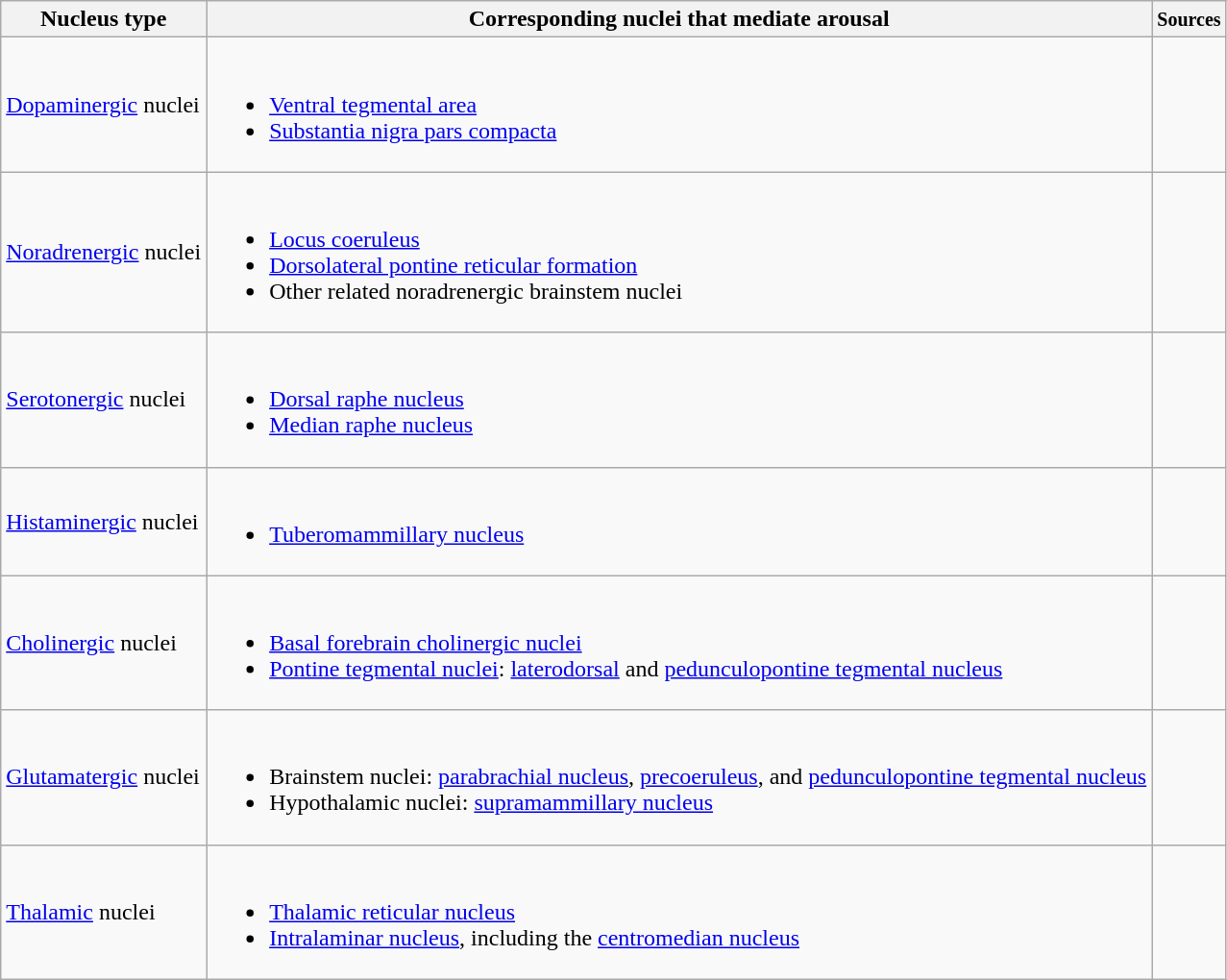<table class="wikitable sortable">
<tr>
<th scope="col">Nucleus type</th>
<th scope="col">Corresponding nuclei that mediate arousal</th>
<th scope="col"><small>Sources</small></th>
</tr>
<tr>
<td scope="row" style="height: 3.7em"><a href='#'>Dopaminergic</a> nuclei</td>
<td><br><ul><li><a href='#'>Ventral tegmental area</a></li><li><a href='#'>Substantia nigra pars compacta</a></li></ul></td>
<td></td>
</tr>
<tr>
<td scope="row" style="height: 3.7em"><a href='#'>Noradrenergic</a> nuclei</td>
<td><br><ul><li><a href='#'>Locus coeruleus</a></li><li><a href='#'>Dorsolateral pontine reticular formation</a></li><li>Other related noradrenergic brainstem nuclei</li></ul></td>
<td></td>
</tr>
<tr>
<td scope="row" style="height: 3.7em"><a href='#'>Serotonergic</a> nuclei</td>
<td><br><ul><li><a href='#'>Dorsal raphe nucleus</a></li><li><a href='#'>Median raphe nucleus</a></li></ul></td>
<td></td>
</tr>
<tr>
<td scope="row" style="height: 3.7em"><a href='#'>Histaminergic</a> nuclei</td>
<td><br><ul><li><a href='#'>Tuberomammillary nucleus</a></li></ul></td>
<td></td>
</tr>
<tr>
<td scope="row" style="height: 3.7em"><a href='#'>Cholinergic</a> nuclei</td>
<td><br><ul><li><a href='#'>Basal forebrain cholinergic nuclei</a></li><li><a href='#'>Pontine tegmental nuclei</a>: <a href='#'>laterodorsal</a> and <a href='#'>pedunculopontine tegmental nucleus</a></li></ul></td>
<td></td>
</tr>
<tr>
<td scope="row" style="height: 3.7em"><a href='#'>Glutamatergic</a> nuclei</td>
<td><br><ul><li>Brainstem nuclei: <a href='#'>parabrachial nucleus</a>, <a href='#'>precoeruleus</a>, and <a href='#'>pedunculopontine tegmental nucleus</a></li><li>Hypothalamic nuclei: <a href='#'>supramammillary nucleus</a></li></ul></td>
<td></td>
</tr>
<tr>
<td scope="row" style="height: 3.7em"><a href='#'>Thalamic</a> nuclei</td>
<td><br><ul><li><a href='#'>Thalamic reticular nucleus</a></li><li><a href='#'>Intralaminar nucleus</a>, including the <a href='#'>centromedian nucleus</a></li></ul></td>
<td></td>
</tr>
</table>
